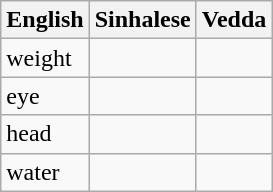<table class="wikitable">
<tr>
<th>English</th>
<th>Sinhalese</th>
<th>Vedda</th>
</tr>
<tr>
<td>weight</td>
<td></td>
<td></td>
</tr>
<tr>
<td>eye</td>
<td></td>
<td></td>
</tr>
<tr>
<td>head</td>
<td></td>
<td></td>
</tr>
<tr>
<td>water</td>
<td></td>
<td></td>
</tr>
</table>
